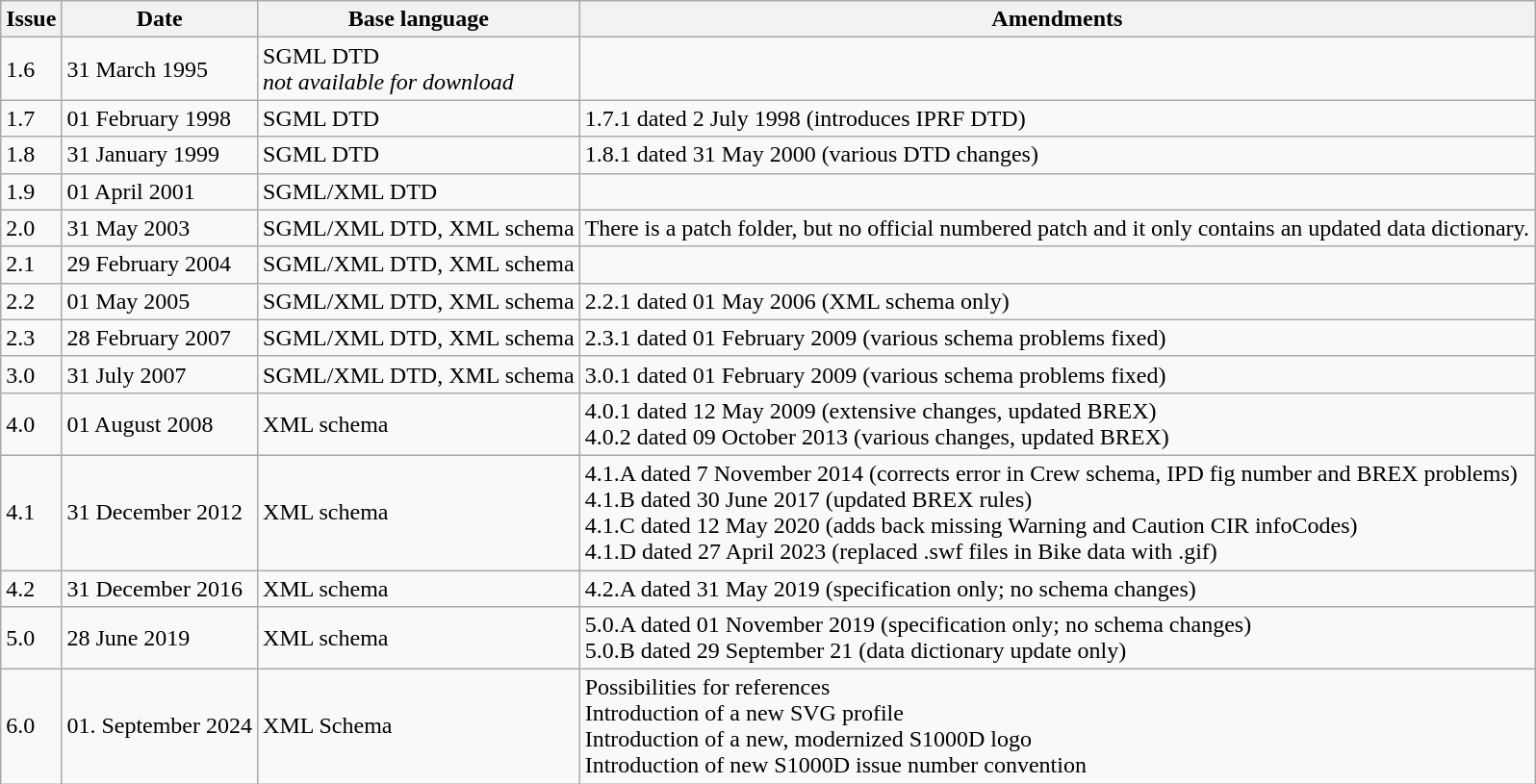<table class="wikitable">
<tr>
<th>Issue</th>
<th>Date</th>
<th>Base language</th>
<th>Amendments</th>
</tr>
<tr>
<td>1.6</td>
<td>31 March 1995</td>
<td>SGML DTD<br><em>not available for download</em></td>
<td></td>
</tr>
<tr>
<td>1.7</td>
<td>01 February 1998</td>
<td>SGML DTD</td>
<td>1.7.1 dated 2 July 1998 (introduces IPRF DTD)</td>
</tr>
<tr>
<td>1.8</td>
<td>31 January 1999</td>
<td>SGML DTD</td>
<td>1.8.1 dated 31 May 2000 (various DTD changes)</td>
</tr>
<tr>
<td>1.9</td>
<td>01 April 2001</td>
<td>SGML/XML DTD</td>
<td></td>
</tr>
<tr>
<td>2.0</td>
<td>31 May 2003</td>
<td>SGML/XML DTD, XML schema</td>
<td>There is a patch folder, but no official numbered patch and it only contains an updated data dictionary.</td>
</tr>
<tr>
<td>2.1</td>
<td>29 February 2004</td>
<td>SGML/XML DTD, XML schema</td>
<td></td>
</tr>
<tr>
<td>2.2</td>
<td>01 May 2005</td>
<td>SGML/XML DTD, XML schema</td>
<td>2.2.1 dated 01 May 2006 (XML schema only)</td>
</tr>
<tr>
<td>2.3</td>
<td>28 February 2007</td>
<td>SGML/XML DTD, XML schema</td>
<td>2.3.1 dated 01 February 2009 (various schema problems fixed)</td>
</tr>
<tr>
<td>3.0</td>
<td>31 July 2007</td>
<td>SGML/XML DTD, XML schema</td>
<td>3.0.1 dated 01 February 2009 (various schema problems fixed)</td>
</tr>
<tr>
<td>4.0</td>
<td>01 August 2008</td>
<td>XML schema</td>
<td>4.0.1 dated 12 May 2009 (extensive changes, updated BREX)<br>4.0.2 dated 09 October 2013 (various changes, updated BREX)</td>
</tr>
<tr>
<td>4.1</td>
<td>31 December 2012</td>
<td>XML schema</td>
<td>4.1.A dated 7 November 2014 (corrects error in Crew schema, IPD fig number and BREX problems)<br>4.1.B dated 30 June 2017 (updated BREX rules)<br>4.1.C dated 12 May 2020 (adds back missing Warning and Caution CIR infoCodes)<br>4.1.D dated 27 April 2023 (replaced .swf files in Bike data with .gif)</td>
</tr>
<tr>
<td>4.2</td>
<td>31 December 2016</td>
<td>XML schema</td>
<td>4.2.A dated 31 May 2019 (specification only; no schema changes)</td>
</tr>
<tr>
<td>5.0</td>
<td>28 June 2019</td>
<td>XML schema</td>
<td>5.0.A dated 01 November 2019 (specification only; no schema changes)<br>5.0.B dated 29 September 21 (data dictionary update only)</td>
</tr>
<tr>
<td>6.0</td>
<td>01. September 2024</td>
<td>XML Schema</td>
<td>Possibilities for references<br>Introduction of a new SVG profile<br>Introduction of a new, modernized S1000D logo<br>Introduction of new S1000D issue number convention</td>
</tr>
</table>
